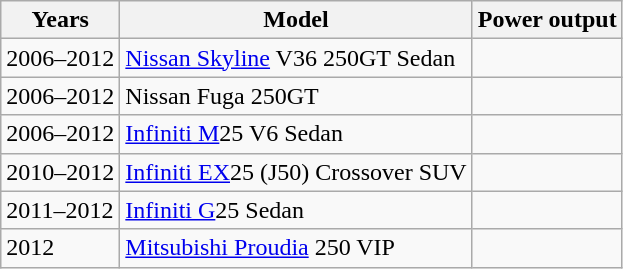<table class="wikitable">
<tr>
<th>Years</th>
<th>Model</th>
<th>Power output</th>
</tr>
<tr>
<td>2006–2012</td>
<td><a href='#'>Nissan Skyline</a> V36 250GT Sedan</td>
<td></td>
</tr>
<tr>
<td>2006–2012</td>
<td Nissan Fuga#First generation (Y50, 2004-2009)>Nissan Fuga 250GT</td>
<td></td>
</tr>
<tr>
<td>2006–2012</td>
<td><a href='#'>Infiniti M</a>25 V6 Sedan</td>
<td></td>
</tr>
<tr>
<td>2010–2012</td>
<td><a href='#'>Infiniti EX</a>25 (J50) Crossover SUV</td>
<td></td>
</tr>
<tr>
<td>2011–2012</td>
<td><a href='#'>Infiniti G</a>25 Sedan</td>
<td></td>
</tr>
<tr>
<td>2012</td>
<td><a href='#'>Mitsubishi Proudia</a> 250 VIP</td>
<td></td>
</tr>
</table>
